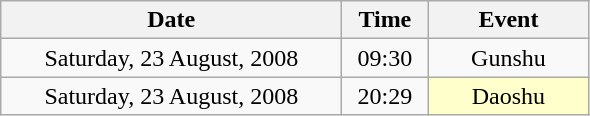<table class="wikitable" style="text-align:center;">
<tr>
<th width="220">Date</th>
<th width="50">Time</th>
<th width="100">Event</th>
</tr>
<tr>
<td>Saturday, 23 August, 2008</td>
<td>09:30</td>
<td>Gunshu</td>
</tr>
<tr>
<td>Saturday, 23 August, 2008</td>
<td>20:29</td>
<td bgcolor="ffffcc">Daoshu</td>
</tr>
</table>
